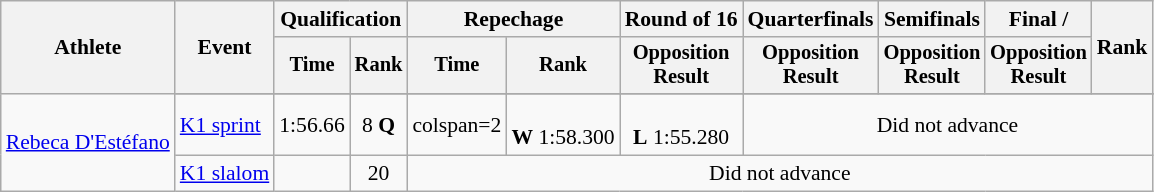<table class="wikitable" style="font-size:90%">
<tr>
<th rowspan=2>Athlete</th>
<th rowspan=2>Event</th>
<th colspan=2>Qualification</th>
<th colspan=2>Repechage</th>
<th>Round of 16</th>
<th>Quarterfinals</th>
<th>Semifinals</th>
<th>Final / </th>
<th rowspan=2>Rank</th>
</tr>
<tr style="font-size:95%">
<th>Time</th>
<th>Rank</th>
<th>Time</th>
<th>Rank</th>
<th>Opposition <br>Result</th>
<th>Opposition <br>Result</th>
<th>Opposition <br>Result</th>
<th>Opposition <br>Result</th>
</tr>
<tr align="center">
<td align="left" rowspan=4><a href='#'>Rebeca D'Estéfano</a></td>
</tr>
<tr align=center>
<td align="left"><a href='#'>K1 sprint</a></td>
<td>1:56.66</td>
<td>8 <strong>Q</strong></td>
<td>colspan=2 </td>
<td><br><strong>W</strong> 1:58.300</td>
<td><br><strong>L</strong> 1:55.280</td>
<td colspan=4>Did not advance</td>
</tr>
<tr align=center>
<td align="left"><a href='#'>K1 slalom</a></td>
<td></td>
<td>20</td>
<td colspan=7>Did not advance</td>
</tr>
</table>
